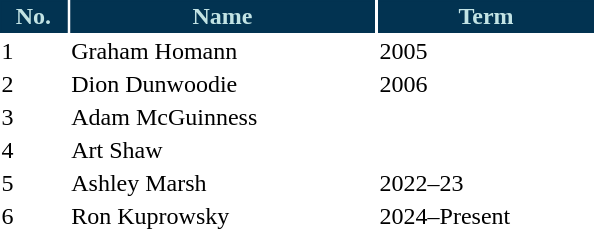<table class="toccolours" style="width:25em">
<tr>
<th style="background:#023351;color:#c2e3e4;border:#023351 1px solid">No.</th>
<th style="background:#023351;color:#c2e3e4;border:#023351 1px solid">Name</th>
<th style="background:#023351;color:#c2e3e4;border:#023351 1px solid">Term</th>
</tr>
<tr>
<td>1</td>
<td> Graham Homann</td>
<td>2005</td>
</tr>
<tr>
<td>2</td>
<td> Dion Dunwoodie</td>
<td>2006</td>
</tr>
<tr>
<td>3</td>
<td> Adam McGuinness</td>
<td></td>
</tr>
<tr>
<td>4</td>
<td> Art Shaw</td>
<td></td>
</tr>
<tr>
<td>5</td>
<td> Ashley Marsh</td>
<td>2022–23</td>
</tr>
<tr>
<td>6</td>
<td> Ron Kuprowsky</td>
<td>2024–Present</td>
</tr>
<tr>
</tr>
</table>
